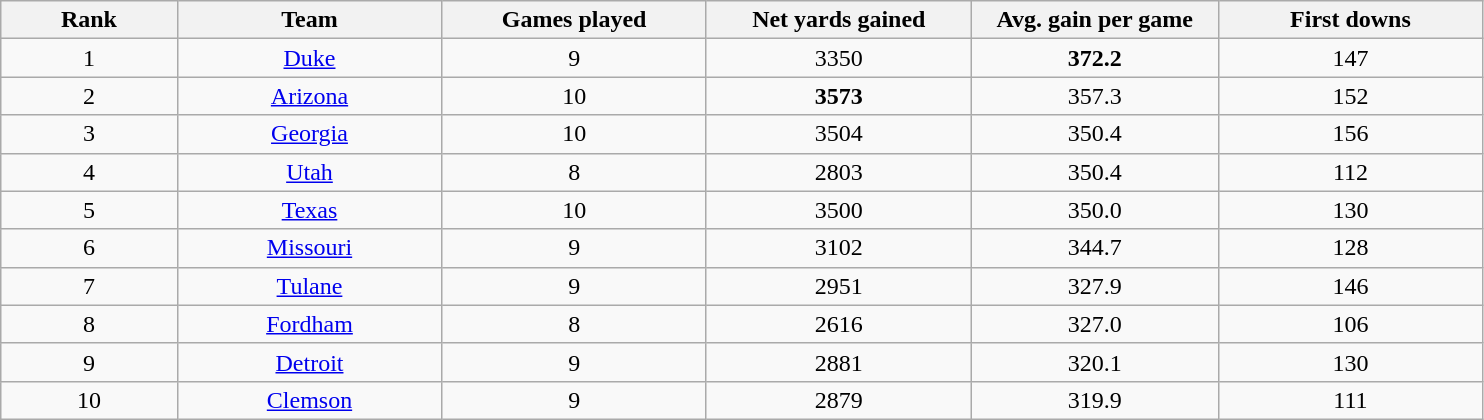<table class="wikitable sortable">
<tr>
<th bgcolor="#DDDDFF" width="10%">Rank</th>
<th bgcolor="#DDDDFF" width="15%">Team</th>
<th bgcolor="#DDDDFF" width="15%">Games played</th>
<th bgcolor="#DDDDFF" width="15%">Net yards gained</th>
<th bgcolor="#DDDDFF" width="14%">Avg. gain per game</th>
<th bgcolor="#DDDDFF" width="15%">First downs</th>
</tr>
<tr align="center">
<td>1</td>
<td><a href='#'>Duke</a></td>
<td>9</td>
<td>3350</td>
<td><strong>372.2</strong></td>
<td>147</td>
</tr>
<tr align="center">
<td>2</td>
<td><a href='#'>Arizona</a></td>
<td>10</td>
<td><strong>3573</strong></td>
<td>357.3</td>
<td>152</td>
</tr>
<tr align="center">
<td>3</td>
<td><a href='#'>Georgia</a></td>
<td>10</td>
<td>3504</td>
<td>350.4</td>
<td>156</td>
</tr>
<tr align="center">
<td>4</td>
<td><a href='#'>Utah</a></td>
<td>8</td>
<td>2803</td>
<td>350.4</td>
<td>112</td>
</tr>
<tr align="center">
<td>5</td>
<td><a href='#'>Texas</a></td>
<td>10</td>
<td>3500</td>
<td>350.0</td>
<td>130</td>
</tr>
<tr align="center">
<td>6</td>
<td><a href='#'>Missouri</a></td>
<td>9</td>
<td>3102</td>
<td>344.7</td>
<td>128</td>
</tr>
<tr align="center">
<td>7</td>
<td><a href='#'>Tulane</a></td>
<td>9</td>
<td>2951</td>
<td>327.9</td>
<td>146</td>
</tr>
<tr align="center">
<td>8</td>
<td><a href='#'>Fordham</a></td>
<td>8</td>
<td>2616</td>
<td>327.0</td>
<td>106</td>
</tr>
<tr align="center">
<td>9</td>
<td><a href='#'>Detroit</a></td>
<td>9</td>
<td>2881</td>
<td>320.1</td>
<td>130</td>
</tr>
<tr align="center">
<td>10</td>
<td><a href='#'>Clemson</a></td>
<td>9</td>
<td>2879</td>
<td>319.9</td>
<td>111</td>
</tr>
</table>
